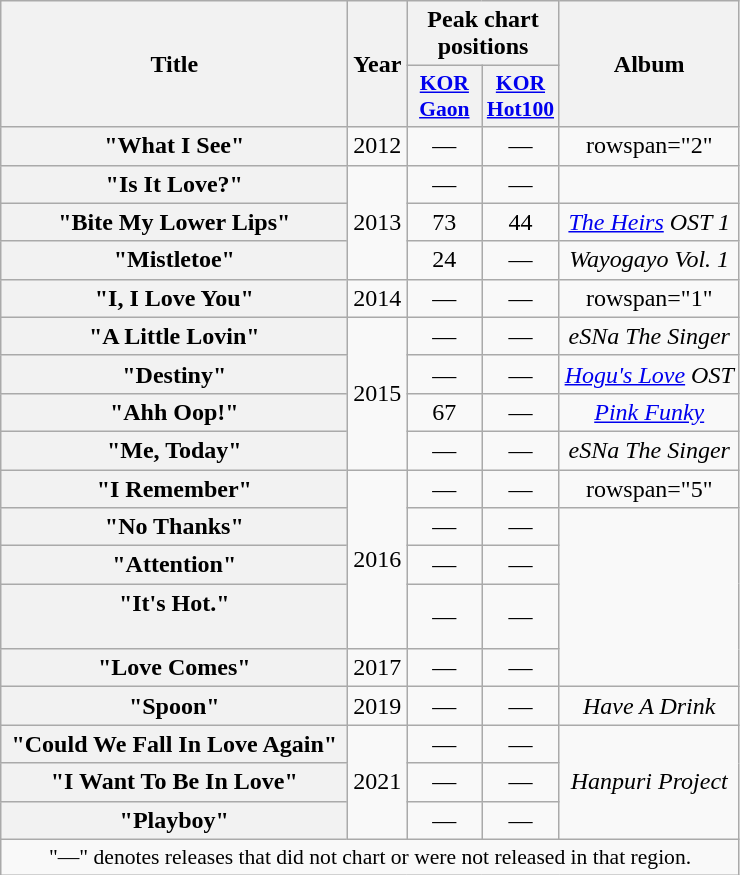<table class="wikitable plainrowheaders" style="text-align:center;" border="1">
<tr>
<th scope="col" rowspan="2" style="width:14em;">Title</th>
<th scope="col" rowspan="2">Year</th>
<th scope="col" colspan="2">Peak chart positions</th>
<th scope="col" rowspan="2">Album</th>
</tr>
<tr>
<th scope="col" style="width:3em;font-size:90%;"><a href='#'>KOR<br>Gaon</a><br></th>
<th scope="col" style="width:3em;font-size:90%;"><a href='#'>KOR<br>Hot100</a><br></th>
</tr>
<tr>
<th scope="row">"What I See" <br></th>
<td rowspan="1">2012</td>
<td align=center>—</td>
<td align=center>—</td>
<td>rowspan="2" </td>
</tr>
<tr>
<th scope="row">"Is It Love?" <br></th>
<td rowspan="3">2013</td>
<td align=center>—</td>
<td align=center>—</td>
</tr>
<tr>
<th scope="row">"Bite My Lower Lips" <br></th>
<td align=center>73</td>
<td align=center>44</td>
<td rowspan="1"><em><a href='#'>The Heirs</a> OST 1</em></td>
</tr>
<tr>
<th scope="row">"Mistletoe" <br></th>
<td align=center>24</td>
<td align=center>—</td>
<td rowspan="1"><em>Wayogayo Vol. 1</em></td>
</tr>
<tr>
<th scope="row">"I, I Love You"</th>
<td rowspan="1">2014</td>
<td align=center>—</td>
<td align=center>—</td>
<td>rowspan="1" </td>
</tr>
<tr>
<th scope="row">"A Little Lovin"</th>
<td rowspan="4">2015</td>
<td align=center>—</td>
<td align=center>—</td>
<td rowspan="1"><em>eSNa The Singer</em></td>
</tr>
<tr>
<th scope="row">"Destiny" <br></th>
<td align=center>—</td>
<td align=center>—</td>
<td rowspan="1"><em><a href='#'>Hogu's Love</a> OST</em></td>
</tr>
<tr>
<th scope="row">"Ahh Oop!" <br></th>
<td align=center>67</td>
<td align=center>—</td>
<td rowspan="1"><em><a href='#'>Pink Funky</a></em></td>
</tr>
<tr>
<th scope="row">"Me, Today" <br></th>
<td align=center>—</td>
<td align=center>—</td>
<td rowspan="1"><em>eSNa The Singer</em></td>
</tr>
<tr>
<th scope="row">"I Remember" <br></th>
<td rowspan="4">2016</td>
<td align=center>—</td>
<td align=center>—</td>
<td>rowspan="5" </td>
</tr>
<tr>
<th scope="row">"No Thanks"</th>
<td align=center>—</td>
<td align=center>—</td>
</tr>
<tr>
<th scope="row">"Attention"</th>
<td align=center>—</td>
<td align=center>—</td>
</tr>
<tr>
<th scope="row">"It's Hot." <br> <br></th>
<td align=center>—</td>
<td align=center>—</td>
</tr>
<tr>
<th scope="row">"Love Comes" <br></th>
<td>2017</td>
<td align=center>—</td>
<td align=center>—</td>
</tr>
<tr>
<th scope="row">"Spoon"</th>
<td>2019</td>
<td align=center>—</td>
<td align=center>—</td>
<td rowspan="1"><em> Have A Drink</em></td>
</tr>
<tr>
<th scope="row">"Could We Fall In Love Again" <br></th>
<td rowspan="3">2021</td>
<td align=center>—</td>
<td align=center>—</td>
<td rowspan="3"><em>Hanpuri Project</em></td>
</tr>
<tr>
<th scope="row">"I Want To Be In Love" <br></th>
<td align=center>—</td>
<td align=center>—</td>
</tr>
<tr>
<th scope="row">"Playboy" <br></th>
<td align=center>—</td>
<td align=center>—</td>
</tr>
<tr>
<td colspan="6" style="font-size:90%">"—" denotes releases that did not chart or were not released in that region.</td>
</tr>
</table>
